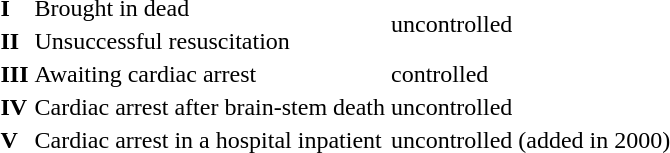<table>
<tr>
<td><strong>I</strong></td>
<td>Brought in dead</td>
<td rowspan = 2></td>
<td rowspan = 2>uncontrolled</td>
</tr>
<tr>
<td><strong>II</strong></td>
<td>Unsuccessful resuscitation</td>
</tr>
<tr>
<td><strong>III</strong></td>
<td colspan = 2>Awaiting cardiac arrest</td>
<td>controlled</td>
</tr>
<tr>
<td><strong>IV</strong></td>
<td colspan = 2>Cardiac arrest after brain-stem death</td>
<td>uncontrolled</td>
</tr>
<tr>
<td><strong>V</strong></td>
<td colspan = 2>Cardiac arrest in a hospital inpatient</td>
<td>uncontrolled (added in 2000)</td>
</tr>
</table>
